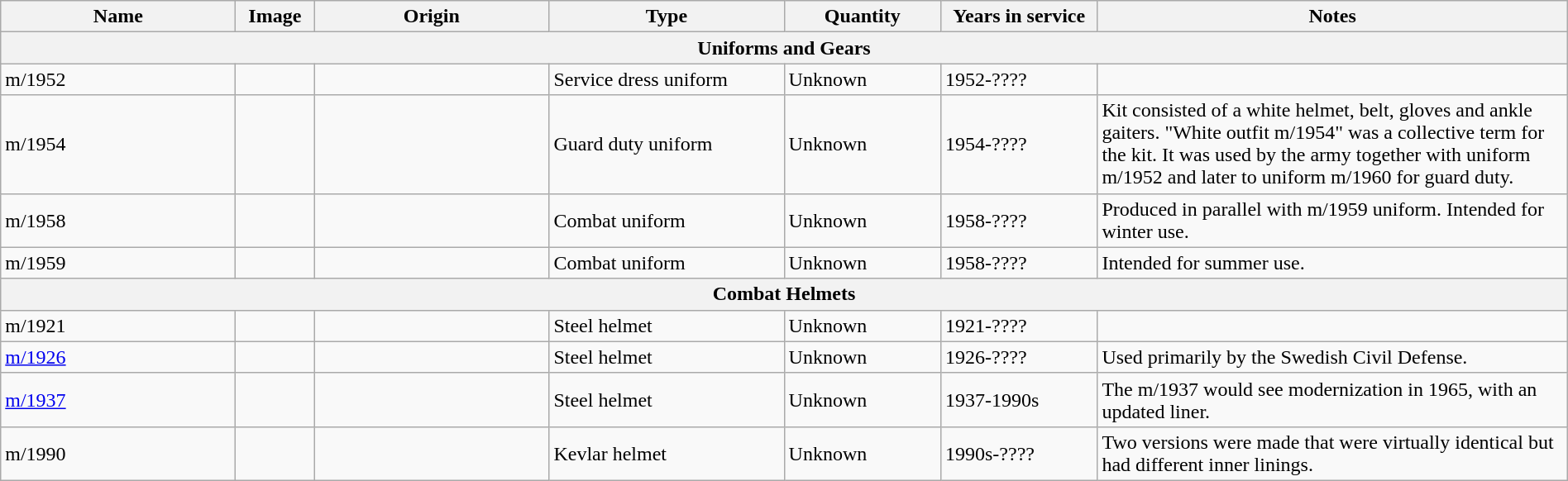<table class="wikitable" style="width:100%;">
<tr>
<th style="width:15%;">Name</th>
<th>Image</th>
<th style="width:15%;">Origin</th>
<th style="width:15%;">Type</th>
<th style="width:10%;">Quantity</th>
<th style="width:10%;">Years in service</th>
<th style="width:30%;">Notes</th>
</tr>
<tr>
<th colspan="7">Uniforms and Gears</th>
</tr>
<tr>
<td>m/1952</td>
<td></td>
<td></td>
<td>Service dress uniform</td>
<td>Unknown</td>
<td>1952-????</td>
<td></td>
</tr>
<tr>
<td>m/1954</td>
<td></td>
<td></td>
<td>Guard duty uniform</td>
<td>Unknown</td>
<td>1954-????</td>
<td>Kit consisted of a white helmet, belt, gloves and ankle gaiters. "White outfit m/1954" was a collective term for the kit. It was used by the army together with uniform m/1952 and later to uniform m/1960 for guard duty.</td>
</tr>
<tr>
<td>m/1958</td>
<td></td>
<td></td>
<td>Combat uniform</td>
<td>Unknown</td>
<td>1958-????</td>
<td>Produced in parallel with m/1959 uniform. Intended for winter use.</td>
</tr>
<tr>
<td>m/1959</td>
<td></td>
<td></td>
<td>Combat uniform</td>
<td>Unknown</td>
<td>1958-????</td>
<td>Intended for summer use.</td>
</tr>
<tr>
<th colspan="7">Combat Helmets</th>
</tr>
<tr>
<td>m/1921</td>
<td></td>
<td></td>
<td>Steel helmet</td>
<td>Unknown</td>
<td>1921-????</td>
<td></td>
</tr>
<tr>
<td><a href='#'>m/1926</a></td>
<td></td>
<td></td>
<td>Steel helmet</td>
<td>Unknown</td>
<td>1926-????</td>
<td>Used primarily by the Swedish Civil Defense.</td>
</tr>
<tr>
<td><a href='#'>m/1937</a></td>
<td></td>
<td></td>
<td>Steel helmet</td>
<td>Unknown</td>
<td>1937-1990s</td>
<td>The m/1937 would see modernization in 1965, with an updated liner.</td>
</tr>
<tr>
<td>m/1990</td>
<td></td>
<td></td>
<td>Kevlar helmet</td>
<td>Unknown</td>
<td>1990s-????</td>
<td>Two versions were made that were virtually identical but had different inner linings.</td>
</tr>
</table>
